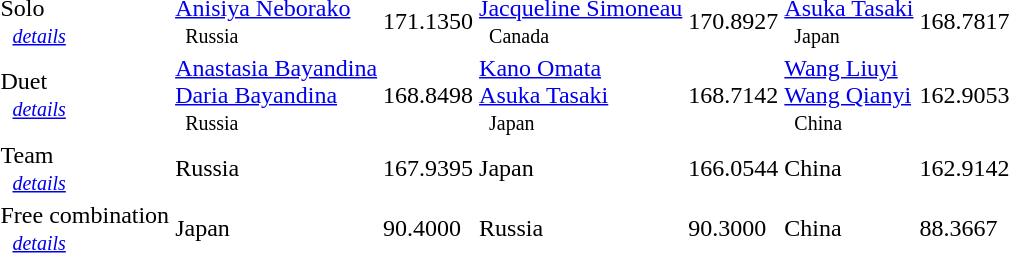<table>
<tr>
<td>Solo<br>   <small><em><a href='#'>details</a></em></small></td>
<td><a href='#'>Anisiya Neborako</a><small><br>   Russia </small></td>
<td>171.1350</td>
<td><a href='#'>Jacqueline Simoneau</a><small><br>   Canada </small></td>
<td>170.8927</td>
<td><a href='#'>Asuka Tasaki</a><small><br>   Japan </small></td>
<td>168.7817</td>
</tr>
<tr>
<td>Duet<br>   <small><em><a href='#'>details</a></em></small></td>
<td><a href='#'>Anastasia Bayandina</a> <br> <a href='#'>Daria Bayandina</a> <small><br>   Russia </small></td>
<td>168.8498</td>
<td><a href='#'>Kano Omata</a> <br> <a href='#'>Asuka Tasaki</a> <small><br>   Japan </small></td>
<td>168.7142</td>
<td><a href='#'>Wang Liuyi</a> <br> <a href='#'>Wang Qianyi</a> <small><br>   China </small></td>
<td>162.9053</td>
</tr>
<tr>
<td>Team<br>   <small><em><a href='#'>details</a></em></small></td>
<td> Russia</td>
<td>167.9395</td>
<td> Japan</td>
<td>166.0544</td>
<td> China</td>
<td>162.9142</td>
</tr>
<tr>
<td>Free combination<br>   <small><em><a href='#'>details</a></em></small></td>
<td> Japan</td>
<td>90.4000</td>
<td> Russia</td>
<td>90.3000</td>
<td> China</td>
<td>88.3667</td>
</tr>
<tr>
</tr>
</table>
